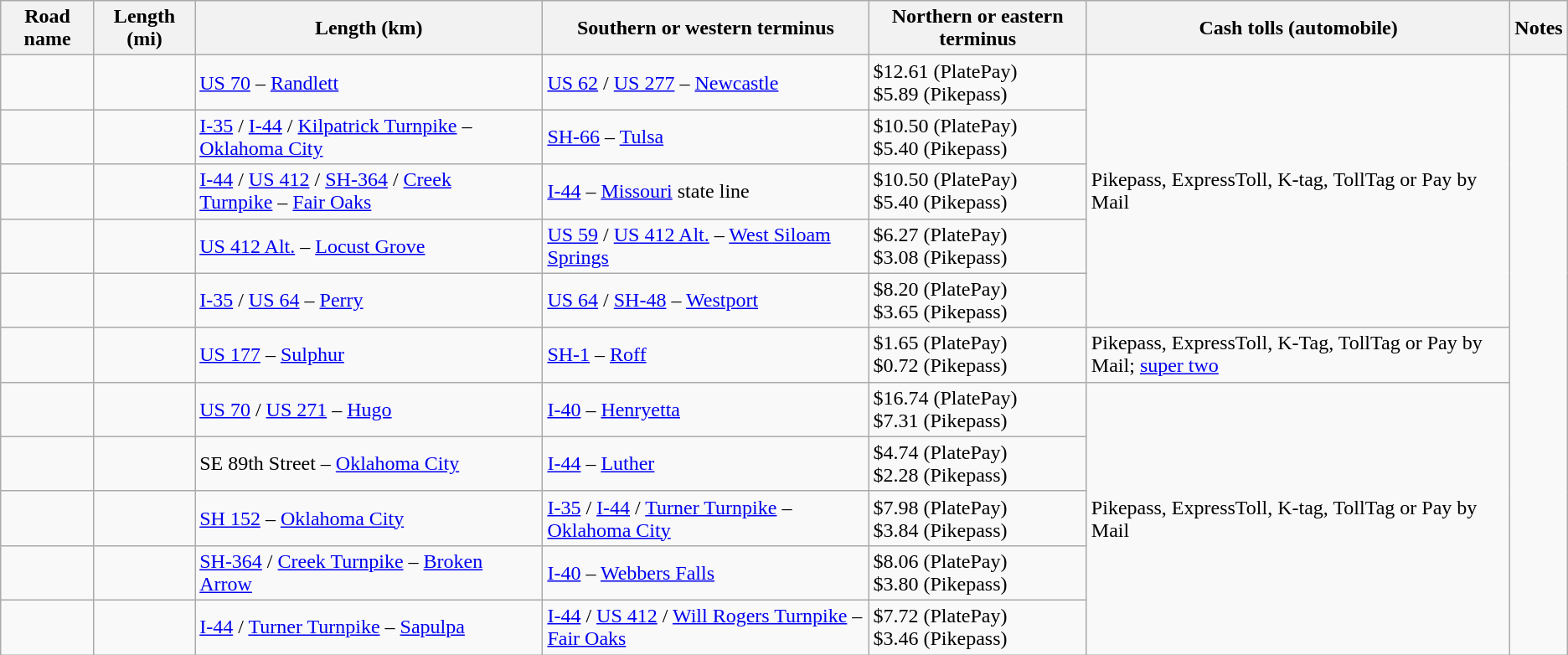<table class=wikitable>
<tr>
<th scope=col>Road name</th>
<th scope=col>Length (mi)</th>
<th scope=col>Length (km)</th>
<th scope=col>Southern or western terminus</th>
<th scope=col>Northern or eastern terminus</th>
<th scope=col>Cash tolls (automobile)</th>
<th scope=col>Notes</th>
</tr>
<tr>
<td></td>
<td></td>
<td><a href='#'>US 70</a> – <a href='#'>Randlett</a></td>
<td><a href='#'>US 62</a> / <a href='#'>US 277</a> – <a href='#'>Newcastle</a></td>
<td>$12.61 (PlatePay)<br>$5.89 (Pikepass)</td>
<td rowspan="5">Pikepass, ExpressToll, K-tag, TollTag or Pay by Mail</td>
</tr>
<tr>
<td></td>
<td></td>
<td><a href='#'>I-35</a> / <a href='#'>I-44</a> / <a href='#'>Kilpatrick Turnpike</a> – <a href='#'>Oklahoma City</a></td>
<td><a href='#'>SH-66</a> – <a href='#'>Tulsa</a></td>
<td>$10.50 (PlatePay)<br>$5.40 (Pikepass)</td>
</tr>
<tr>
<td></td>
<td></td>
<td><a href='#'>I-44</a> / <a href='#'>US 412</a> / <a href='#'>SH-364</a> / <a href='#'>Creek Turnpike</a> – <a href='#'>Fair Oaks</a></td>
<td><a href='#'>I-44</a> – <a href='#'>Missouri</a> state line</td>
<td>$10.50 (PlatePay)<br>$5.40 (Pikepass)</td>
</tr>
<tr>
<td></td>
<td></td>
<td><a href='#'>US 412 Alt.</a> – <a href='#'>Locust Grove</a></td>
<td><a href='#'>US 59</a> / <a href='#'>US 412 Alt.</a> – <a href='#'>West Siloam Springs</a></td>
<td>$6.27 (PlatePay)<br>$3.08 (Pikepass)</td>
</tr>
<tr>
<td></td>
<td></td>
<td><a href='#'>I-35</a> / <a href='#'>US 64</a> – <a href='#'>Perry</a></td>
<td><a href='#'>US 64</a> / <a href='#'>SH-48</a> – <a href='#'>Westport</a></td>
<td>$8.20 (PlatePay)<br>$3.65 (Pikepass)</td>
</tr>
<tr>
<td></td>
<td></td>
<td><a href='#'>US 177</a> – <a href='#'>Sulphur</a></td>
<td><a href='#'>SH-1</a> – <a href='#'>Roff</a></td>
<td>$1.65 (PlatePay)<br>$0.72 (Pikepass)</td>
<td>Pikepass, ExpressToll, K-Tag, TollTag or Pay by Mail; <a href='#'>super two</a></td>
</tr>
<tr>
<td></td>
<td></td>
<td><a href='#'>US 70</a> / <a href='#'>US 271</a> – <a href='#'>Hugo</a></td>
<td><a href='#'>I-40</a> – <a href='#'>Henryetta</a></td>
<td>$16.74 (PlatePay)<br>$7.31 (Pikepass)</td>
<td rowspan="5">Pikepass, ExpressToll, K-tag, TollTag or Pay by Mail</td>
</tr>
<tr>
<td></td>
<td></td>
<td>SE 89th Street – <a href='#'>Oklahoma City</a></td>
<td><a href='#'>I-44</a> – <a href='#'>Luther</a></td>
<td>$4.74 (PlatePay)<br>$2.28 (Pikepass)</td>
</tr>
<tr>
<td></td>
<td></td>
<td><a href='#'>SH 152</a> – <a href='#'>Oklahoma City</a></td>
<td><a href='#'>I-35</a> / <a href='#'>I-44</a> / <a href='#'>Turner Turnpike</a> – <a href='#'>Oklahoma City</a></td>
<td>$7.98 (PlatePay)<br>$3.84 (Pikepass)</td>
</tr>
<tr>
<td></td>
<td></td>
<td><a href='#'>SH-364</a> / <a href='#'>Creek Turnpike</a> – <a href='#'>Broken Arrow</a></td>
<td><a href='#'>I-40</a> – <a href='#'>Webbers Falls</a></td>
<td>$8.06 (PlatePay)<br>$3.80 (Pikepass)</td>
</tr>
<tr>
<td></td>
<td></td>
<td><a href='#'>I-44</a> / <a href='#'>Turner Turnpike</a> – <a href='#'>Sapulpa</a></td>
<td><a href='#'>I-44</a> / <a href='#'>US 412</a> / <a href='#'>Will Rogers Turnpike</a> – <a href='#'>Fair Oaks</a></td>
<td>$7.72 (PlatePay)<br>$3.46 (Pikepass)</td>
</tr>
</table>
